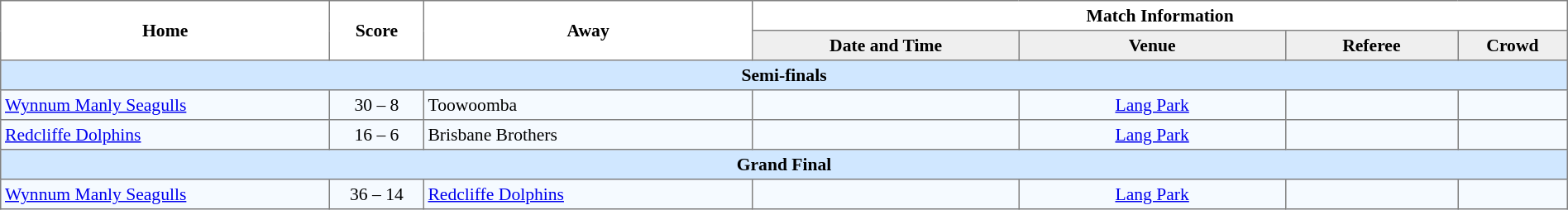<table width="100%" cellspacing="0" cellpadding="3" border="1" style="border-collapse:collapse; font-size:90%; text-align:center;">
<tr>
<th rowspan="2" width="21%">Home</th>
<th rowspan="2" width="6%">Score</th>
<th rowspan="2" width="21%">Away</th>
<th colspan="6">Match Information</th>
</tr>
<tr bgcolor="#EFEFEF">
<th width="17%">Date and Time</th>
<th width="17%">Venue</th>
<th width="11%">Referee</th>
<th width="7%">Crowd</th>
</tr>
<tr bgcolor="#D0E7FF">
<td colspan="7"><strong>Semi-finals</strong></td>
</tr>
<tr bgcolor="#F5FAFF">
<td align="left"> <a href='#'>Wynnum Manly Seagulls</a></td>
<td>30 – 8</td>
<td align="left"> Toowoomba</td>
<td></td>
<td><a href='#'>Lang Park</a></td>
<td></td>
<td></td>
</tr>
<tr bgcolor="#F5FAFF">
<td align="left"> <a href='#'>Redcliffe Dolphins</a></td>
<td>16 – 6</td>
<td align="left"> Brisbane Brothers</td>
<td></td>
<td><a href='#'>Lang Park</a></td>
<td></td>
<td></td>
</tr>
<tr bgcolor="#D0E7FF">
<td colspan="7"><strong>Grand Final</strong></td>
</tr>
<tr bgcolor="#F5FAFF">
<td align="left"> <a href='#'>Wynnum Manly Seagulls</a></td>
<td>36 – 14</td>
<td align="left"> <a href='#'>Redcliffe Dolphins</a></td>
<td></td>
<td><a href='#'>Lang Park</a></td>
<td></td>
<td></td>
</tr>
</table>
